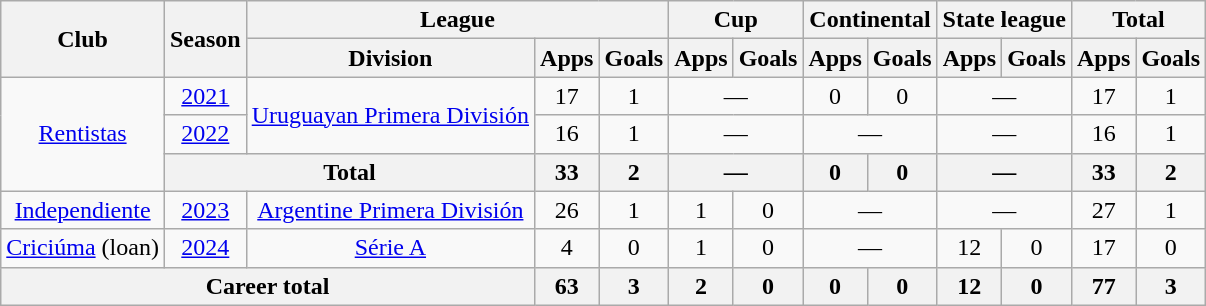<table class="wikitable" style="text-align: center;">
<tr>
<th rowspan="2">Club</th>
<th rowspan="2">Season</th>
<th colspan="3">League</th>
<th colspan="2">Cup</th>
<th colspan="2">Continental</th>
<th colspan="2">State league</th>
<th colspan="2">Total</th>
</tr>
<tr>
<th>Division</th>
<th>Apps</th>
<th>Goals</th>
<th>Apps</th>
<th>Goals</th>
<th>Apps</th>
<th>Goals</th>
<th>Apps</th>
<th>Goals</th>
<th>Apps</th>
<th>Goals</th>
</tr>
<tr>
<td rowspan="3"><a href='#'>Rentistas</a></td>
<td><a href='#'>2021</a></td>
<td rowspan="2"><a href='#'>Uruguayan Primera División</a></td>
<td>17</td>
<td>1</td>
<td colspan="2">—</td>
<td>0</td>
<td>0</td>
<td colspan="2">—</td>
<td>17</td>
<td>1</td>
</tr>
<tr>
<td><a href='#'>2022</a></td>
<td>16</td>
<td>1</td>
<td colspan="2">—</td>
<td colspan="2">—</td>
<td colspan="2">—</td>
<td>16</td>
<td>1</td>
</tr>
<tr>
<th colspan="2">Total</th>
<th>33</th>
<th>2</th>
<th colspan="2">—</th>
<th>0</th>
<th>0</th>
<th colspan="2">—</th>
<th>33</th>
<th>2</th>
</tr>
<tr>
<td><a href='#'>Independiente</a></td>
<td><a href='#'>2023</a></td>
<td><a href='#'>Argentine Primera División</a></td>
<td>26</td>
<td>1</td>
<td>1</td>
<td>0</td>
<td colspan="2">—</td>
<td colspan="2">—</td>
<td>27</td>
<td>1</td>
</tr>
<tr>
<td><a href='#'>Criciúma</a> (loan)</td>
<td><a href='#'>2024</a></td>
<td><a href='#'>Série A</a></td>
<td>4</td>
<td>0</td>
<td>1</td>
<td>0</td>
<td colspan="2">—</td>
<td>12</td>
<td>0</td>
<td>17</td>
<td>0</td>
</tr>
<tr>
<th colspan="3">Career total</th>
<th>63</th>
<th>3</th>
<th>2</th>
<th>0</th>
<th>0</th>
<th>0</th>
<th>12</th>
<th>0</th>
<th>77</th>
<th>3</th>
</tr>
</table>
